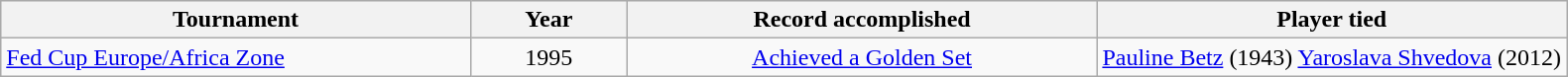<table class="wikitable">
<tr style="background:#efefef; font-size:100%; text-align:center;">
<th style="width:30%"><strong>Tournament</strong></th>
<th style="width:10%"><strong>Year</strong></th>
<th style="width:30%"><strong>Record accomplished</strong></th>
<th style="width:30%"><strong>Player tied</strong></th>
</tr>
<tr>
<td><a href='#'>Fed Cup Europe/Africa Zone</a></td>
<td style="text-align:center;">1995</td>
<td style="text-align:center;"><a href='#'>Achieved a Golden Set</a></td>
<td><a href='#'>Pauline Betz</a> (1943)  <a href='#'>Yaroslava Shvedova</a> (2012)</td>
</tr>
</table>
